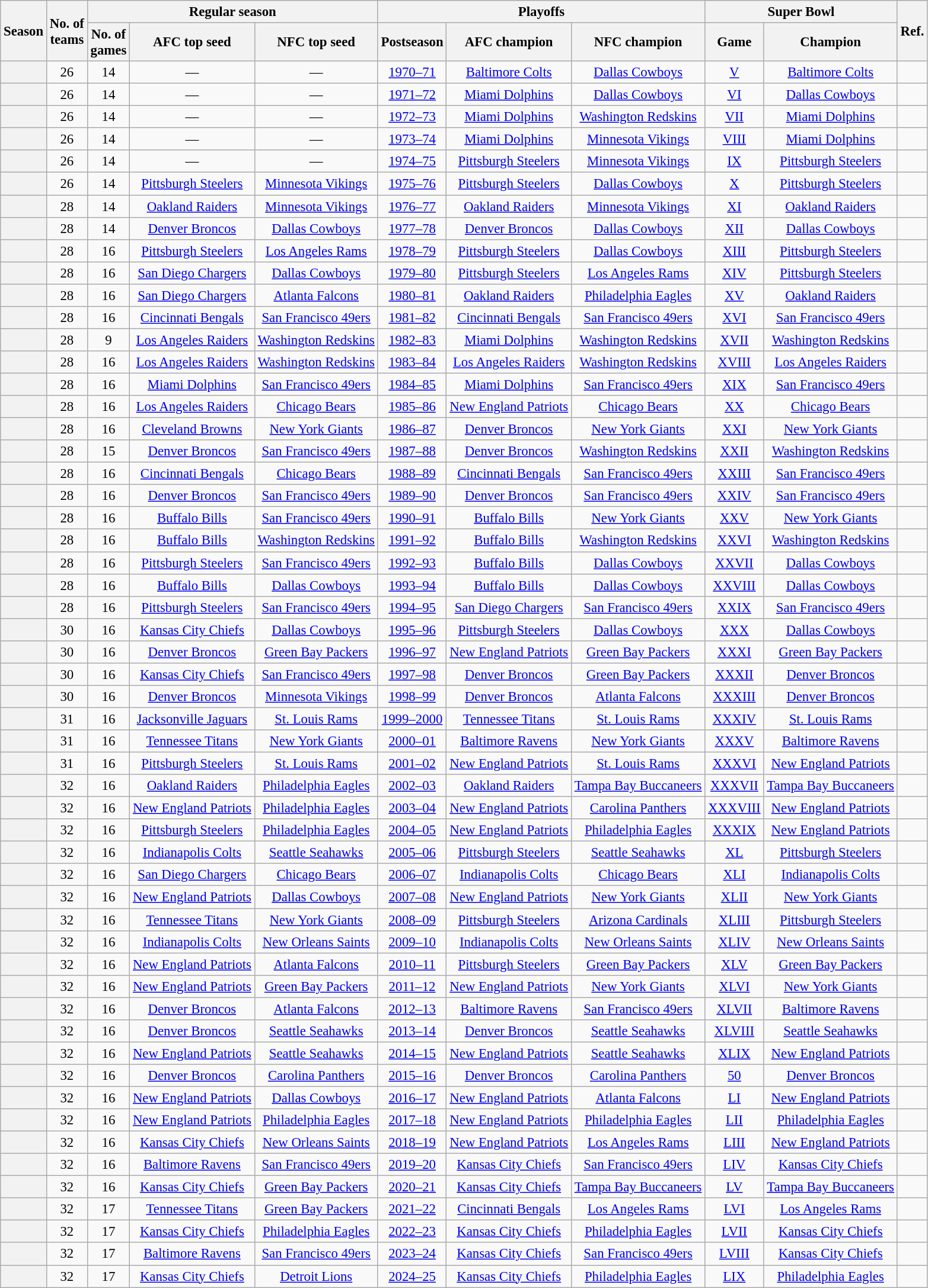<table class="wikitable plainrowheaders" style="text-align:center; font-size:95%">
<tr>
<th rowspan="2">Season</th>
<th rowspan="2">No. of<br>teams</th>
<th colspan="3">Regular season</th>
<th colspan="3">Playoffs</th>
<th colspan="2">Super Bowl</th>
<th rowspan="2">Ref.</th>
</tr>
<tr>
<th>No. of<br>games</th>
<th>AFC top seed</th>
<th>NFC top seed</th>
<th>Postseason</th>
<th>AFC champion</th>
<th>NFC champion</th>
<th>Game</th>
<th>Champion</th>
</tr>
<tr>
<th></th>
<td>26</td>
<td>14</td>
<td>—</td>
<td>—</td>
<td><a href='#'>1970–71</a></td>
<td><a href='#'>Baltimore Colts</a></td>
<td><a href='#'>Dallas Cowboys</a></td>
<td><a href='#'>V</a></td>
<td><a href='#'>Baltimore Colts</a></td>
<td></td>
</tr>
<tr>
<th></th>
<td>26</td>
<td>14</td>
<td>—</td>
<td>—</td>
<td><a href='#'>1971–72</a></td>
<td><a href='#'>Miami Dolphins</a></td>
<td><a href='#'>Dallas Cowboys</a></td>
<td><a href='#'>VI</a></td>
<td><a href='#'>Dallas Cowboys</a></td>
<td></td>
</tr>
<tr>
<th></th>
<td>26</td>
<td>14</td>
<td>—</td>
<td>—</td>
<td><a href='#'>1972–73</a></td>
<td><a href='#'>Miami Dolphins</a></td>
<td><a href='#'>Washington Redskins</a></td>
<td><a href='#'>VII</a></td>
<td><a href='#'>Miami Dolphins</a></td>
<td></td>
</tr>
<tr>
<th></th>
<td>26</td>
<td>14</td>
<td>—</td>
<td>—</td>
<td><a href='#'>1973–74</a></td>
<td><a href='#'>Miami Dolphins</a></td>
<td><a href='#'>Minnesota Vikings</a></td>
<td><a href='#'>VIII</a></td>
<td><a href='#'>Miami Dolphins</a></td>
<td></td>
</tr>
<tr>
<th></th>
<td>26</td>
<td>14</td>
<td>—</td>
<td>—</td>
<td><a href='#'>1974–75</a></td>
<td><a href='#'>Pittsburgh Steelers</a></td>
<td><a href='#'>Minnesota Vikings</a></td>
<td><a href='#'>IX</a></td>
<td><a href='#'>Pittsburgh Steelers</a></td>
<td></td>
</tr>
<tr>
<th></th>
<td>26</td>
<td>14</td>
<td><a href='#'>Pittsburgh Steelers</a></td>
<td><a href='#'>Minnesota Vikings</a></td>
<td><a href='#'>1975–76</a></td>
<td><a href='#'>Pittsburgh Steelers</a></td>
<td><a href='#'>Dallas Cowboys</a></td>
<td><a href='#'>X</a></td>
<td><a href='#'>Pittsburgh Steelers</a></td>
<td></td>
</tr>
<tr>
<th></th>
<td>28</td>
<td>14</td>
<td><a href='#'>Oakland Raiders</a></td>
<td><a href='#'>Minnesota Vikings</a></td>
<td><a href='#'>1976–77</a></td>
<td><a href='#'>Oakland Raiders</a></td>
<td><a href='#'>Minnesota Vikings</a></td>
<td><a href='#'>XI</a></td>
<td><a href='#'>Oakland Raiders</a></td>
<td></td>
</tr>
<tr>
<th></th>
<td>28</td>
<td>14</td>
<td><a href='#'>Denver Broncos</a></td>
<td><a href='#'>Dallas Cowboys</a></td>
<td><a href='#'>1977–78</a></td>
<td><a href='#'>Denver Broncos</a></td>
<td><a href='#'>Dallas Cowboys</a></td>
<td><a href='#'>XII</a></td>
<td><a href='#'>Dallas Cowboys</a></td>
<td></td>
</tr>
<tr>
<th></th>
<td>28</td>
<td>16</td>
<td><a href='#'>Pittsburgh Steelers</a></td>
<td><a href='#'>Los Angeles Rams</a></td>
<td><a href='#'>1978–79</a></td>
<td><a href='#'>Pittsburgh Steelers</a></td>
<td><a href='#'>Dallas Cowboys</a></td>
<td><a href='#'>XIII</a></td>
<td><a href='#'>Pittsburgh Steelers</a></td>
<td></td>
</tr>
<tr>
<th></th>
<td>28</td>
<td>16</td>
<td><a href='#'>San Diego Chargers</a></td>
<td><a href='#'>Dallas Cowboys</a></td>
<td><a href='#'>1979–80</a></td>
<td><a href='#'>Pittsburgh Steelers</a></td>
<td><a href='#'>Los Angeles Rams</a></td>
<td><a href='#'>XIV</a></td>
<td><a href='#'>Pittsburgh Steelers</a></td>
<td></td>
</tr>
<tr>
<th></th>
<td>28</td>
<td>16</td>
<td><a href='#'>San Diego Chargers</a></td>
<td><a href='#'>Atlanta Falcons</a></td>
<td><a href='#'>1980–81</a></td>
<td><a href='#'>Oakland Raiders</a></td>
<td><a href='#'>Philadelphia Eagles</a></td>
<td><a href='#'>XV</a></td>
<td><a href='#'>Oakland Raiders</a></td>
<td></td>
</tr>
<tr>
<th></th>
<td>28</td>
<td>16</td>
<td><a href='#'>Cincinnati Bengals</a></td>
<td><a href='#'>San Francisco 49ers</a></td>
<td><a href='#'>1981–82</a></td>
<td><a href='#'>Cincinnati Bengals</a></td>
<td><a href='#'>San Francisco 49ers</a></td>
<td><a href='#'>XVI</a></td>
<td><a href='#'>San Francisco 49ers</a></td>
<td></td>
</tr>
<tr>
<th></th>
<td>28</td>
<td>9</td>
<td><a href='#'>Los Angeles Raiders</a></td>
<td><a href='#'>Washington Redskins</a></td>
<td><a href='#'>1982–83</a></td>
<td><a href='#'>Miami Dolphins</a></td>
<td><a href='#'>Washington Redskins</a></td>
<td><a href='#'>XVII</a></td>
<td><a href='#'>Washington Redskins</a></td>
<td></td>
</tr>
<tr>
<th></th>
<td>28</td>
<td>16</td>
<td><a href='#'>Los Angeles Raiders</a></td>
<td><a href='#'>Washington Redskins</a></td>
<td><a href='#'>1983–84</a></td>
<td><a href='#'>Los Angeles Raiders</a></td>
<td><a href='#'>Washington Redskins</a></td>
<td><a href='#'>XVIII</a></td>
<td><a href='#'>Los Angeles Raiders</a></td>
<td></td>
</tr>
<tr>
<th></th>
<td>28</td>
<td>16</td>
<td><a href='#'>Miami Dolphins</a></td>
<td><a href='#'>San Francisco 49ers</a></td>
<td><a href='#'>1984–85</a></td>
<td><a href='#'>Miami Dolphins</a></td>
<td><a href='#'>San Francisco 49ers</a></td>
<td><a href='#'>XIX</a></td>
<td><a href='#'>San Francisco 49ers</a></td>
<td></td>
</tr>
<tr>
<th></th>
<td>28</td>
<td>16</td>
<td><a href='#'>Los Angeles Raiders</a></td>
<td><a href='#'>Chicago Bears</a></td>
<td><a href='#'>1985–86</a></td>
<td><a href='#'>New England Patriots</a></td>
<td><a href='#'>Chicago Bears</a></td>
<td><a href='#'>XX</a></td>
<td><a href='#'>Chicago Bears</a></td>
<td></td>
</tr>
<tr>
<th></th>
<td>28</td>
<td>16</td>
<td><a href='#'>Cleveland Browns</a></td>
<td><a href='#'>New York Giants</a></td>
<td><a href='#'>1986–87</a></td>
<td><a href='#'>Denver Broncos</a></td>
<td><a href='#'>New York Giants</a></td>
<td><a href='#'>XXI</a></td>
<td><a href='#'>New York Giants</a></td>
<td></td>
</tr>
<tr>
<th></th>
<td>28</td>
<td>15</td>
<td><a href='#'>Denver Broncos</a></td>
<td><a href='#'>San Francisco 49ers</a></td>
<td><a href='#'>1987–88</a></td>
<td><a href='#'>Denver Broncos</a></td>
<td><a href='#'>Washington Redskins</a></td>
<td><a href='#'>XXII</a></td>
<td><a href='#'>Washington Redskins</a></td>
<td></td>
</tr>
<tr>
<th></th>
<td>28</td>
<td>16</td>
<td><a href='#'>Cincinnati Bengals</a></td>
<td><a href='#'>Chicago Bears</a></td>
<td><a href='#'>1988–89</a></td>
<td><a href='#'>Cincinnati Bengals</a></td>
<td><a href='#'>San Francisco 49ers</a></td>
<td><a href='#'>XXIII</a></td>
<td><a href='#'>San Francisco 49ers</a></td>
<td></td>
</tr>
<tr>
<th></th>
<td>28</td>
<td>16</td>
<td><a href='#'>Denver Broncos</a></td>
<td><a href='#'>San Francisco 49ers</a></td>
<td><a href='#'>1989–90</a></td>
<td><a href='#'>Denver Broncos</a></td>
<td><a href='#'>San Francisco 49ers</a></td>
<td><a href='#'>XXIV</a></td>
<td><a href='#'>San Francisco 49ers</a></td>
<td></td>
</tr>
<tr>
<th></th>
<td>28</td>
<td>16</td>
<td><a href='#'>Buffalo Bills</a></td>
<td><a href='#'>San Francisco 49ers</a></td>
<td><a href='#'>1990–91</a></td>
<td><a href='#'>Buffalo Bills</a></td>
<td><a href='#'>New York Giants</a></td>
<td><a href='#'>XXV</a></td>
<td><a href='#'>New York Giants</a></td>
<td></td>
</tr>
<tr>
<th></th>
<td>28</td>
<td>16</td>
<td><a href='#'>Buffalo Bills</a></td>
<td><a href='#'>Washington Redskins</a></td>
<td><a href='#'>1991–92</a></td>
<td><a href='#'>Buffalo Bills</a></td>
<td><a href='#'>Washington Redskins</a></td>
<td><a href='#'>XXVI</a></td>
<td><a href='#'>Washington Redskins</a></td>
<td></td>
</tr>
<tr>
<th></th>
<td>28</td>
<td>16</td>
<td><a href='#'>Pittsburgh Steelers</a></td>
<td><a href='#'>San Francisco 49ers</a></td>
<td><a href='#'>1992–93</a></td>
<td><a href='#'>Buffalo Bills</a></td>
<td><a href='#'>Dallas Cowboys</a></td>
<td><a href='#'>XXVII</a></td>
<td><a href='#'>Dallas Cowboys</a></td>
<td></td>
</tr>
<tr>
<th></th>
<td>28</td>
<td>16</td>
<td><a href='#'>Buffalo Bills</a></td>
<td><a href='#'>Dallas Cowboys</a></td>
<td><a href='#'>1993–94</a></td>
<td><a href='#'>Buffalo Bills</a></td>
<td><a href='#'>Dallas Cowboys</a></td>
<td><a href='#'>XXVIII</a></td>
<td><a href='#'>Dallas Cowboys</a></td>
<td></td>
</tr>
<tr>
<th></th>
<td>28</td>
<td>16</td>
<td><a href='#'>Pittsburgh Steelers</a></td>
<td><a href='#'>San Francisco 49ers</a></td>
<td><a href='#'>1994–95</a></td>
<td><a href='#'>San Diego Chargers</a></td>
<td><a href='#'>San Francisco 49ers</a></td>
<td><a href='#'>XXIX</a></td>
<td><a href='#'>San Francisco 49ers</a></td>
<td></td>
</tr>
<tr>
<th></th>
<td>30</td>
<td>16</td>
<td><a href='#'>Kansas City Chiefs</a></td>
<td><a href='#'>Dallas Cowboys</a></td>
<td><a href='#'>1995–96</a></td>
<td><a href='#'>Pittsburgh Steelers</a></td>
<td><a href='#'>Dallas Cowboys</a></td>
<td><a href='#'>XXX</a></td>
<td><a href='#'>Dallas Cowboys</a></td>
<td></td>
</tr>
<tr>
<th></th>
<td>30</td>
<td>16</td>
<td><a href='#'>Denver Broncos</a></td>
<td><a href='#'>Green Bay Packers</a></td>
<td><a href='#'>1996–97</a></td>
<td><a href='#'>New England Patriots</a></td>
<td><a href='#'>Green Bay Packers</a></td>
<td><a href='#'>XXXI</a></td>
<td><a href='#'>Green Bay Packers</a></td>
<td></td>
</tr>
<tr>
<th></th>
<td>30</td>
<td>16</td>
<td><a href='#'>Kansas City Chiefs</a></td>
<td><a href='#'>San Francisco 49ers</a></td>
<td><a href='#'>1997–98</a></td>
<td><a href='#'>Denver Broncos</a></td>
<td><a href='#'>Green Bay Packers</a></td>
<td><a href='#'>XXXII</a></td>
<td><a href='#'>Denver Broncos</a></td>
<td></td>
</tr>
<tr>
<th></th>
<td>30</td>
<td>16</td>
<td><a href='#'>Denver Broncos</a></td>
<td><a href='#'>Minnesota Vikings</a></td>
<td><a href='#'>1998–99</a></td>
<td><a href='#'>Denver Broncos</a></td>
<td><a href='#'>Atlanta Falcons</a></td>
<td><a href='#'>XXXIII</a></td>
<td><a href='#'>Denver Broncos</a></td>
<td></td>
</tr>
<tr>
<th></th>
<td>31</td>
<td>16</td>
<td><a href='#'>Jacksonville Jaguars</a></td>
<td><a href='#'>St. Louis Rams</a></td>
<td><a href='#'>1999–2000</a></td>
<td><a href='#'>Tennessee Titans</a></td>
<td><a href='#'>St. Louis Rams</a></td>
<td><a href='#'>XXXIV</a></td>
<td><a href='#'>St. Louis Rams</a></td>
<td></td>
</tr>
<tr>
<th></th>
<td>31</td>
<td>16</td>
<td><a href='#'>Tennessee Titans</a></td>
<td><a href='#'>New York Giants</a></td>
<td><a href='#'>2000–01</a></td>
<td><a href='#'>Baltimore Ravens</a></td>
<td><a href='#'>New York Giants</a></td>
<td><a href='#'>XXXV</a></td>
<td><a href='#'>Baltimore Ravens</a></td>
<td></td>
</tr>
<tr>
<th></th>
<td>31</td>
<td>16</td>
<td><a href='#'>Pittsburgh Steelers</a></td>
<td><a href='#'>St. Louis Rams</a></td>
<td><a href='#'>2001–02</a></td>
<td><a href='#'>New England Patriots</a></td>
<td><a href='#'>St. Louis Rams</a></td>
<td><a href='#'>XXXVI</a></td>
<td><a href='#'>New England Patriots</a></td>
<td></td>
</tr>
<tr>
<th></th>
<td>32</td>
<td>16</td>
<td><a href='#'>Oakland Raiders</a></td>
<td><a href='#'>Philadelphia Eagles</a></td>
<td><a href='#'>2002–03</a></td>
<td><a href='#'>Oakland Raiders</a></td>
<td><a href='#'>Tampa Bay Buccaneers</a></td>
<td><a href='#'>XXXVII</a></td>
<td><a href='#'>Tampa Bay Buccaneers</a></td>
<td></td>
</tr>
<tr>
<th></th>
<td>32</td>
<td>16</td>
<td><a href='#'>New England Patriots</a></td>
<td><a href='#'>Philadelphia Eagles</a></td>
<td><a href='#'>2003–04</a></td>
<td><a href='#'>New England Patriots</a></td>
<td><a href='#'>Carolina Panthers</a></td>
<td><a href='#'>XXXVIII</a></td>
<td><a href='#'>New England Patriots</a></td>
<td></td>
</tr>
<tr>
<th></th>
<td>32</td>
<td>16</td>
<td><a href='#'>Pittsburgh Steelers</a></td>
<td><a href='#'>Philadelphia Eagles</a></td>
<td><a href='#'>2004–05</a></td>
<td><a href='#'>New England Patriots</a></td>
<td><a href='#'>Philadelphia Eagles</a></td>
<td><a href='#'>XXXIX</a></td>
<td><a href='#'>New England Patriots</a></td>
<td></td>
</tr>
<tr>
<th></th>
<td>32</td>
<td>16</td>
<td><a href='#'>Indianapolis Colts</a></td>
<td><a href='#'>Seattle Seahawks</a></td>
<td><a href='#'>2005–06</a></td>
<td><a href='#'>Pittsburgh Steelers</a></td>
<td><a href='#'>Seattle Seahawks</a></td>
<td><a href='#'>XL</a></td>
<td><a href='#'>Pittsburgh Steelers</a></td>
<td></td>
</tr>
<tr>
<th></th>
<td>32</td>
<td>16</td>
<td><a href='#'>San Diego Chargers</a></td>
<td><a href='#'>Chicago Bears</a></td>
<td><a href='#'>2006–07</a></td>
<td><a href='#'>Indianapolis Colts</a></td>
<td><a href='#'>Chicago Bears</a></td>
<td><a href='#'>XLI</a></td>
<td><a href='#'>Indianapolis Colts</a></td>
<td></td>
</tr>
<tr>
<th></th>
<td>32</td>
<td>16</td>
<td><a href='#'>New England Patriots</a></td>
<td><a href='#'>Dallas Cowboys</a></td>
<td><a href='#'>2007–08</a></td>
<td><a href='#'>New England Patriots</a></td>
<td><a href='#'>New York Giants</a></td>
<td><a href='#'>XLII</a></td>
<td><a href='#'>New York Giants</a></td>
<td></td>
</tr>
<tr>
<th></th>
<td>32</td>
<td>16</td>
<td><a href='#'>Tennessee Titans</a></td>
<td><a href='#'>New York Giants</a></td>
<td><a href='#'>2008–09</a></td>
<td><a href='#'>Pittsburgh Steelers</a></td>
<td><a href='#'>Arizona Cardinals</a></td>
<td><a href='#'>XLIII</a></td>
<td><a href='#'>Pittsburgh Steelers</a></td>
<td></td>
</tr>
<tr>
<th></th>
<td>32</td>
<td>16</td>
<td><a href='#'>Indianapolis Colts</a></td>
<td><a href='#'>New Orleans Saints</a></td>
<td><a href='#'>2009–10</a></td>
<td><a href='#'>Indianapolis Colts</a></td>
<td><a href='#'>New Orleans Saints</a></td>
<td><a href='#'>XLIV</a></td>
<td><a href='#'>New Orleans Saints</a></td>
<td></td>
</tr>
<tr>
<th></th>
<td>32</td>
<td>16</td>
<td><a href='#'>New England Patriots</a></td>
<td><a href='#'>Atlanta Falcons</a></td>
<td><a href='#'>2010–11</a></td>
<td><a href='#'>Pittsburgh Steelers</a></td>
<td><a href='#'>Green Bay Packers</a></td>
<td><a href='#'>XLV</a></td>
<td><a href='#'>Green Bay Packers</a></td>
<td></td>
</tr>
<tr>
<th></th>
<td>32</td>
<td>16</td>
<td><a href='#'>New England Patriots</a></td>
<td><a href='#'>Green Bay Packers</a></td>
<td><a href='#'>2011–12</a></td>
<td><a href='#'>New England Patriots</a></td>
<td><a href='#'>New York Giants</a></td>
<td><a href='#'>XLVI</a></td>
<td><a href='#'>New York Giants</a></td>
<td></td>
</tr>
<tr>
<th></th>
<td>32</td>
<td>16</td>
<td><a href='#'>Denver Broncos</a></td>
<td><a href='#'>Atlanta Falcons</a></td>
<td><a href='#'>2012–13</a></td>
<td><a href='#'>Baltimore Ravens</a></td>
<td><a href='#'>San Francisco 49ers</a></td>
<td><a href='#'>XLVII</a></td>
<td><a href='#'>Baltimore Ravens</a></td>
<td></td>
</tr>
<tr>
<th></th>
<td>32</td>
<td>16</td>
<td><a href='#'>Denver Broncos</a></td>
<td><a href='#'>Seattle Seahawks</a></td>
<td><a href='#'>2013–14</a></td>
<td><a href='#'>Denver Broncos</a></td>
<td><a href='#'>Seattle Seahawks</a></td>
<td><a href='#'>XLVIII</a></td>
<td><a href='#'>Seattle Seahawks</a></td>
<td></td>
</tr>
<tr>
<th></th>
<td>32</td>
<td>16</td>
<td><a href='#'>New England Patriots</a></td>
<td><a href='#'>Seattle Seahawks</a></td>
<td><a href='#'>2014–15</a></td>
<td><a href='#'>New England Patriots</a></td>
<td><a href='#'>Seattle Seahawks</a></td>
<td><a href='#'>XLIX</a></td>
<td><a href='#'>New England Patriots</a></td>
<td></td>
</tr>
<tr>
<th></th>
<td>32</td>
<td>16</td>
<td><a href='#'>Denver Broncos</a></td>
<td><a href='#'>Carolina Panthers</a></td>
<td><a href='#'>2015–16</a></td>
<td><a href='#'>Denver Broncos</a></td>
<td><a href='#'>Carolina Panthers</a></td>
<td><a href='#'>50</a></td>
<td><a href='#'>Denver Broncos</a></td>
<td></td>
</tr>
<tr>
<th></th>
<td>32</td>
<td>16</td>
<td><a href='#'>New England Patriots</a></td>
<td><a href='#'>Dallas Cowboys</a></td>
<td><a href='#'>2016–17</a></td>
<td><a href='#'>New England Patriots</a></td>
<td><a href='#'>Atlanta Falcons</a></td>
<td><a href='#'>LI</a></td>
<td><a href='#'>New England Patriots</a></td>
<td></td>
</tr>
<tr>
<th></th>
<td>32</td>
<td>16</td>
<td><a href='#'>New England Patriots</a></td>
<td><a href='#'>Philadelphia Eagles</a></td>
<td><a href='#'>2017–18</a></td>
<td><a href='#'>New England Patriots</a></td>
<td><a href='#'>Philadelphia Eagles</a></td>
<td><a href='#'>LII</a></td>
<td><a href='#'>Philadelphia Eagles</a></td>
<td></td>
</tr>
<tr>
<th></th>
<td>32</td>
<td>16</td>
<td><a href='#'>Kansas City Chiefs</a></td>
<td><a href='#'>New Orleans Saints</a></td>
<td><a href='#'>2018–19</a></td>
<td><a href='#'>New England Patriots</a></td>
<td><a href='#'>Los Angeles Rams</a></td>
<td><a href='#'>LIII</a></td>
<td><a href='#'>New England Patriots</a></td>
<td></td>
</tr>
<tr>
<th></th>
<td>32</td>
<td>16</td>
<td><a href='#'>Baltimore Ravens</a></td>
<td><a href='#'>San Francisco 49ers</a></td>
<td><a href='#'>2019–20</a></td>
<td><a href='#'>Kansas City Chiefs</a></td>
<td><a href='#'>San Francisco 49ers</a></td>
<td><a href='#'>LIV</a></td>
<td><a href='#'>Kansas City Chiefs</a></td>
<td></td>
</tr>
<tr>
<th></th>
<td>32</td>
<td>16</td>
<td><a href='#'>Kansas City Chiefs</a></td>
<td><a href='#'>Green Bay Packers</a></td>
<td><a href='#'>2020–21</a></td>
<td><a href='#'>Kansas City Chiefs</a></td>
<td><a href='#'>Tampa Bay Buccaneers</a></td>
<td><a href='#'>LV</a></td>
<td><a href='#'>Tampa Bay Buccaneers</a></td>
<td></td>
</tr>
<tr>
<th></th>
<td>32</td>
<td>17</td>
<td><a href='#'>Tennessee Titans</a></td>
<td><a href='#'>Green Bay Packers</a></td>
<td><a href='#'>2021–22</a></td>
<td><a href='#'>Cincinnati Bengals</a></td>
<td><a href='#'>Los Angeles Rams</a></td>
<td><a href='#'>LVI</a></td>
<td><a href='#'>Los Angeles Rams</a></td>
<td></td>
</tr>
<tr>
<th></th>
<td>32</td>
<td>17</td>
<td><a href='#'>Kansas City Chiefs</a></td>
<td><a href='#'>Philadelphia Eagles</a></td>
<td><a href='#'>2022–23</a></td>
<td><a href='#'>Kansas City Chiefs</a></td>
<td><a href='#'>Philadelphia Eagles</a></td>
<td><a href='#'>LVII</a></td>
<td><a href='#'>Kansas City Chiefs</a></td>
<td></td>
</tr>
<tr>
<th></th>
<td>32</td>
<td>17</td>
<td><a href='#'>Baltimore Ravens</a></td>
<td><a href='#'>San Francisco 49ers</a></td>
<td><a href='#'>2023–24</a></td>
<td><a href='#'>Kansas City Chiefs</a></td>
<td><a href='#'>San Francisco 49ers</a></td>
<td><a href='#'>LVIII</a></td>
<td><a href='#'>Kansas City Chiefs</a></td>
<td></td>
</tr>
<tr>
<th></th>
<td>32</td>
<td>17</td>
<td><a href='#'>Kansas City Chiefs</a></td>
<td><a href='#'>Detroit Lions</a></td>
<td><a href='#'>2024–25</a></td>
<td><a href='#'>Kansas City Chiefs</a></td>
<td><a href='#'>Philadelphia Eagles</a></td>
<td><a href='#'>LIX</a></td>
<td><a href='#'>Philadelphia Eagles</a></td>
<td></td>
</tr>
</table>
